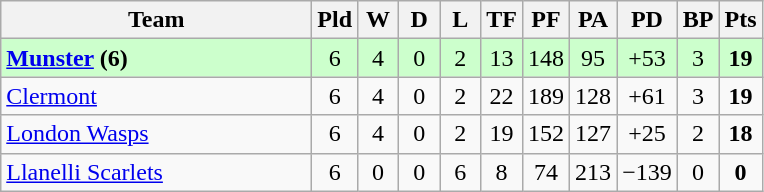<table class="wikitable" style="text-align:center">
<tr>
<th width="200">Team</th>
<th width="20">Pld</th>
<th width="20">W</th>
<th width="20">D</th>
<th width="20">L</th>
<th width="20">TF</th>
<th width="20">PF</th>
<th width="20">PA</th>
<th width="25">PD</th>
<th width="20">BP</th>
<th width="20">Pts</th>
</tr>
<tr bgcolor="#ccffcc">
<td align=left> <strong><a href='#'>Munster</a> (6)</strong></td>
<td>6</td>
<td>4</td>
<td>0</td>
<td>2</td>
<td>13</td>
<td>148</td>
<td>95</td>
<td>+53</td>
<td>3</td>
<td><strong>19</strong></td>
</tr>
<tr>
<td align=left> <a href='#'>Clermont</a></td>
<td>6</td>
<td>4</td>
<td>0</td>
<td>2</td>
<td>22</td>
<td>189</td>
<td>128</td>
<td>+61</td>
<td>3</td>
<td><strong>19</strong></td>
</tr>
<tr>
<td align=left> <a href='#'>London Wasps</a></td>
<td>6</td>
<td>4</td>
<td>0</td>
<td>2</td>
<td>19</td>
<td>152</td>
<td>127</td>
<td>+25</td>
<td>2</td>
<td><strong>18</strong></td>
</tr>
<tr>
<td align=left> <a href='#'>Llanelli Scarlets</a></td>
<td>6</td>
<td>0</td>
<td>0</td>
<td>6</td>
<td>8</td>
<td>74</td>
<td>213</td>
<td>−139</td>
<td>0</td>
<td><strong>0</strong></td>
</tr>
</table>
